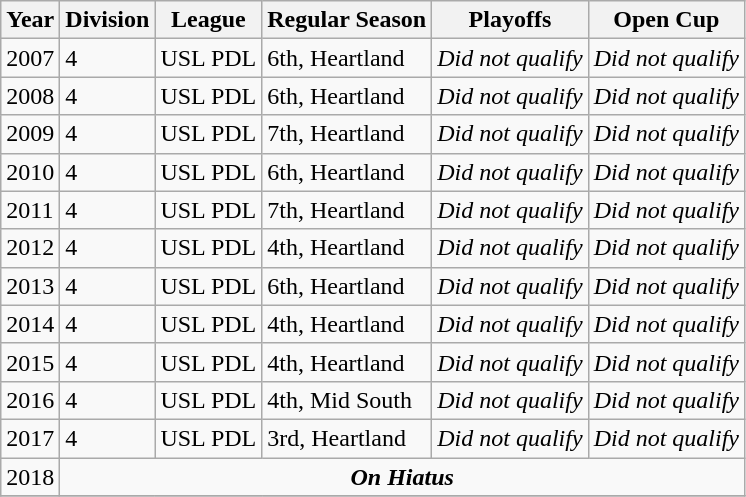<table class="wikitable">
<tr>
<th>Year</th>
<th>Division</th>
<th>League</th>
<th>Regular Season</th>
<th>Playoffs</th>
<th>Open Cup</th>
</tr>
<tr>
<td>2007</td>
<td>4</td>
<td>USL PDL</td>
<td>6th, Heartland</td>
<td><em>Did not qualify</em></td>
<td><em>Did not qualify</em></td>
</tr>
<tr>
<td>2008</td>
<td>4</td>
<td>USL PDL</td>
<td>6th, Heartland</td>
<td><em>Did not qualify</em></td>
<td><em>Did not qualify</em></td>
</tr>
<tr>
<td>2009</td>
<td>4</td>
<td>USL PDL</td>
<td>7th, Heartland</td>
<td><em>Did not qualify</em></td>
<td><em>Did not qualify</em></td>
</tr>
<tr>
<td>2010</td>
<td>4</td>
<td>USL PDL</td>
<td>6th, Heartland</td>
<td><em>Did not qualify</em></td>
<td><em>Did not qualify</em></td>
</tr>
<tr>
<td>2011</td>
<td>4</td>
<td>USL PDL</td>
<td>7th, Heartland</td>
<td><em>Did not qualify</em></td>
<td><em>Did not qualify</em></td>
</tr>
<tr>
<td>2012</td>
<td>4</td>
<td>USL PDL</td>
<td>4th, Heartland</td>
<td><em>Did not qualify</em></td>
<td><em>Did not qualify</em></td>
</tr>
<tr>
<td>2013</td>
<td>4</td>
<td>USL PDL</td>
<td>6th, Heartland</td>
<td><em>Did not qualify</em></td>
<td><em>Did not qualify</em></td>
</tr>
<tr>
<td>2014</td>
<td>4</td>
<td>USL PDL</td>
<td>4th, Heartland</td>
<td><em>Did not qualify</em></td>
<td><em>Did not qualify</em></td>
</tr>
<tr>
<td>2015</td>
<td>4</td>
<td>USL PDL</td>
<td>4th, Heartland</td>
<td><em>Did not qualify</em></td>
<td><em>Did not qualify</em></td>
</tr>
<tr>
<td>2016</td>
<td>4</td>
<td>USL PDL</td>
<td>4th, Mid South</td>
<td><em>Did not qualify</em></td>
<td><em>Did not qualify</em></td>
</tr>
<tr>
<td>2017</td>
<td>4</td>
<td>USL PDL</td>
<td>3rd, Heartland</td>
<td><em>Did not qualify</em></td>
<td><em>Did not qualify</em></td>
</tr>
<tr>
<td>2018</td>
<td rowspan=1 colspan=7 align=center><strong><em>On Hiatus</em></strong></td>
</tr>
<tr>
</tr>
</table>
